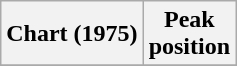<table class="wikitable sortable plainrowheaders" style="text-align:center">
<tr>
<th scope="col">Chart (1975)</th>
<th scope="col">Peak<br>position</th>
</tr>
<tr>
</tr>
</table>
